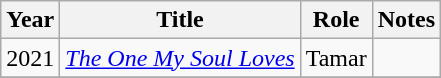<table class="wikitable">
<tr>
<th>Year</th>
<th>Title</th>
<th>Role</th>
<th>Notes</th>
</tr>
<tr>
<td>2021</td>
<td><em><a href='#'>The One My Soul Loves</a></em></td>
<td>Tamar</td>
<td></td>
</tr>
<tr>
</tr>
<tr>
</tr>
</table>
